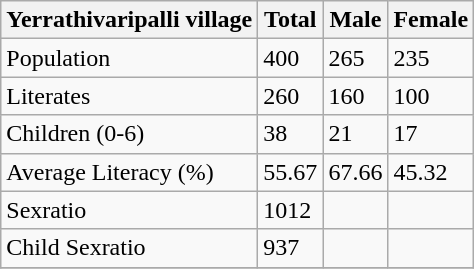<table class="wikitable">
<tr>
<th>Yerrathivaripalli village</th>
<th>Total</th>
<th>Male</th>
<th>Female</th>
</tr>
<tr>
<td>Population</td>
<td>400</td>
<td>265</td>
<td>235</td>
</tr>
<tr>
<td>Literates</td>
<td>260</td>
<td>160</td>
<td>100</td>
</tr>
<tr>
<td>Children (0-6)</td>
<td>38</td>
<td>21</td>
<td>17</td>
</tr>
<tr>
<td>Average Literacy (%)</td>
<td>55.67</td>
<td>67.66</td>
<td>45.32</td>
</tr>
<tr>
<td>Sexratio</td>
<td>1012</td>
<td></td>
<td></td>
</tr>
<tr>
<td>Child Sexratio</td>
<td>937</td>
<td></td>
<td></td>
</tr>
<tr>
</tr>
</table>
